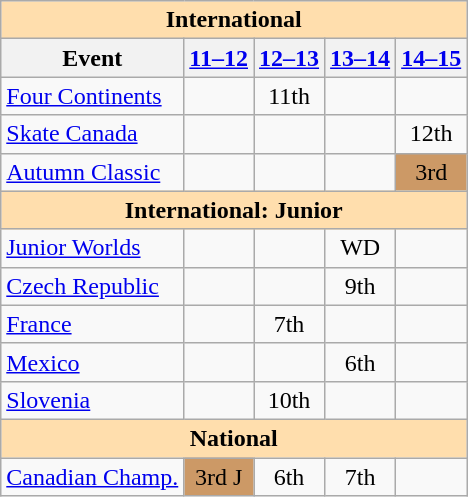<table class="wikitable" style="text-align:center">
<tr>
<th style="background-color: #ffdead; " colspan=5 align=center>International</th>
</tr>
<tr>
<th>Event</th>
<th><a href='#'>11–12</a></th>
<th><a href='#'>12–13</a></th>
<th><a href='#'>13–14</a></th>
<th><a href='#'>14–15</a></th>
</tr>
<tr>
<td align=left><a href='#'>Four Continents</a></td>
<td></td>
<td>11th</td>
<td></td>
<td></td>
</tr>
<tr>
<td align=left> <a href='#'>Skate Canada</a></td>
<td></td>
<td></td>
<td></td>
<td>12th</td>
</tr>
<tr>
<td align=left> <a href='#'>Autumn Classic</a></td>
<td></td>
<td></td>
<td></td>
<td bgcolor=cc9966>3rd</td>
</tr>
<tr>
<th style="background-color: #ffdead; " colspan=5 align=center>International: Junior</th>
</tr>
<tr>
<td align=left><a href='#'>Junior Worlds</a></td>
<td></td>
<td></td>
<td>WD</td>
<td></td>
</tr>
<tr>
<td align=left> <a href='#'>Czech Republic</a></td>
<td></td>
<td></td>
<td>9th</td>
<td></td>
</tr>
<tr>
<td align=left> <a href='#'>France</a></td>
<td></td>
<td>7th</td>
<td></td>
<td></td>
</tr>
<tr>
<td align=left> <a href='#'>Mexico</a></td>
<td></td>
<td></td>
<td>6th</td>
<td></td>
</tr>
<tr>
<td align=left> <a href='#'>Slovenia</a></td>
<td></td>
<td>10th</td>
<td></td>
<td></td>
</tr>
<tr>
<th style="background-color: #ffdead; " colspan=5 align=center>National</th>
</tr>
<tr>
<td align=left><a href='#'>Canadian Champ.</a></td>
<td bgcolor=cc9966>3rd J</td>
<td>6th</td>
<td>7th</td>
<td></td>
</tr>
</table>
